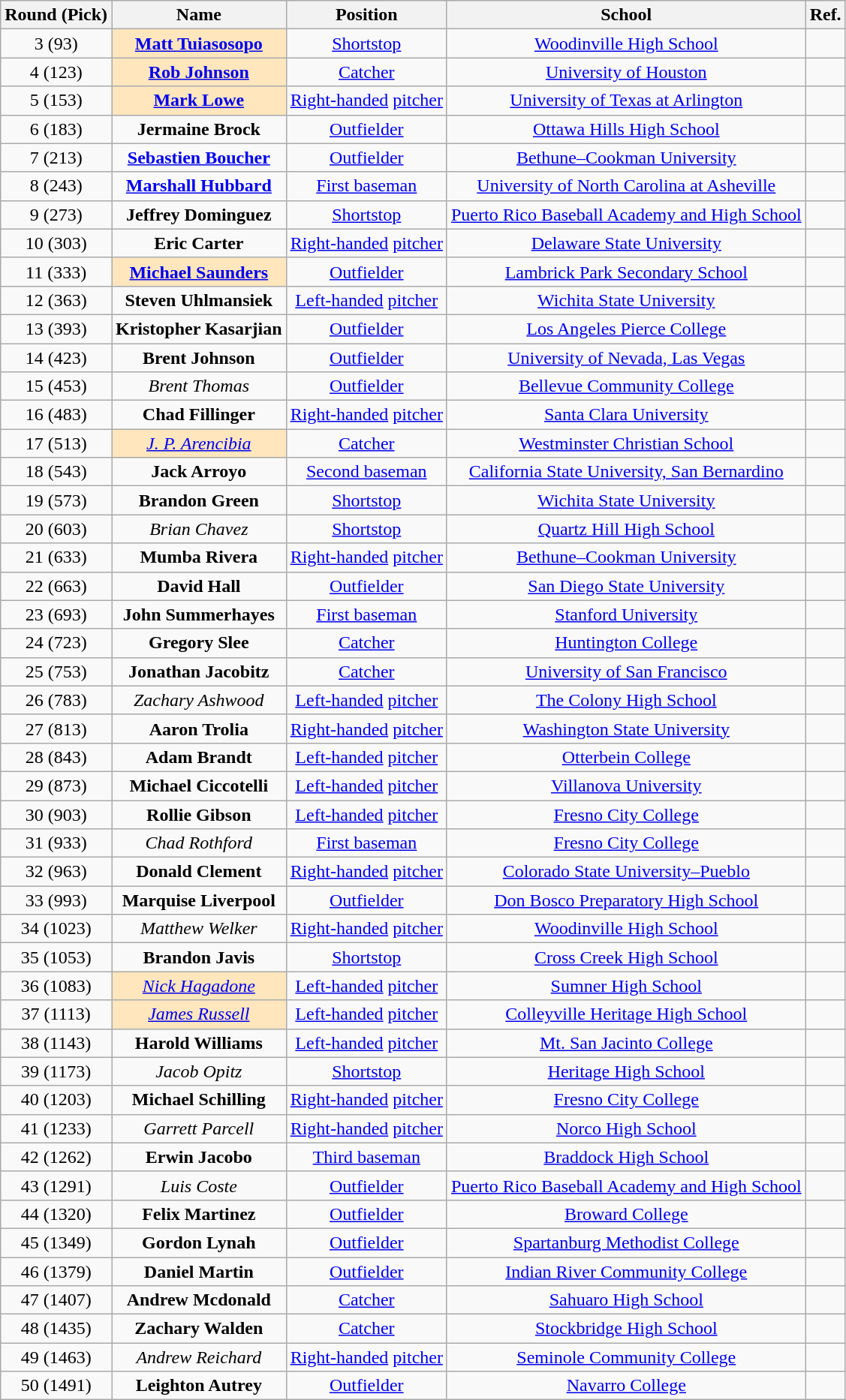<table class="wikitable" style="text-align:center;">
<tr>
<th>Round (Pick)</th>
<th>Name</th>
<th>Position</th>
<th>School</th>
<th>Ref.</th>
</tr>
<tr>
<td>3 (93)</td>
<td style="background-color: #FFE6BD"><strong><a href='#'>Matt Tuiasosopo</a></strong></td>
<td><a href='#'>Shortstop</a></td>
<td><a href='#'>Woodinville High School</a></td>
<td></td>
</tr>
<tr>
<td>4 (123)</td>
<td style="background-color: #FFE6BD"><strong><a href='#'>Rob Johnson</a></strong></td>
<td><a href='#'>Catcher</a></td>
<td><a href='#'>University of Houston</a></td>
<td></td>
</tr>
<tr>
<td>5 (153)</td>
<td style="background-color: #FFE6BD"><strong><a href='#'>Mark Lowe</a></strong></td>
<td><a href='#'>Right-handed</a> <a href='#'>pitcher</a></td>
<td><a href='#'>University of Texas at Arlington</a></td>
<td></td>
</tr>
<tr>
<td>6 (183)</td>
<td><strong>Jermaine Brock</strong></td>
<td><a href='#'>Outfielder</a></td>
<td><a href='#'>Ottawa Hills High School</a></td>
<td></td>
</tr>
<tr>
<td>7 (213)</td>
<td><strong><a href='#'>Sebastien Boucher</a></strong></td>
<td><a href='#'>Outfielder</a></td>
<td><a href='#'>Bethune–Cookman University</a></td>
<td></td>
</tr>
<tr>
<td>8 (243)</td>
<td><strong><a href='#'>Marshall Hubbard</a></strong></td>
<td><a href='#'>First baseman</a></td>
<td><a href='#'>University of North Carolina at Asheville</a></td>
<td></td>
</tr>
<tr>
<td>9 (273)</td>
<td><strong>Jeffrey Dominguez</strong></td>
<td><a href='#'>Shortstop</a></td>
<td><a href='#'>Puerto Rico Baseball Academy and High School</a></td>
<td></td>
</tr>
<tr>
<td>10 (303)</td>
<td><strong>Eric Carter</strong></td>
<td><a href='#'>Right-handed</a> <a href='#'>pitcher</a></td>
<td><a href='#'>Delaware State University</a></td>
<td></td>
</tr>
<tr>
<td>11 (333)</td>
<td style="background-color: #FFE6BD"><strong><a href='#'>Michael Saunders</a></strong></td>
<td><a href='#'>Outfielder</a></td>
<td><a href='#'>Lambrick Park Secondary School</a></td>
<td></td>
</tr>
<tr>
<td>12 (363)</td>
<td><strong>Steven Uhlmansiek</strong></td>
<td><a href='#'>Left-handed</a> <a href='#'>pitcher</a></td>
<td><a href='#'>Wichita State University</a></td>
<td></td>
</tr>
<tr>
<td>13 (393)</td>
<td><strong>Kristopher Kasarjian</strong></td>
<td><a href='#'>Outfielder</a></td>
<td><a href='#'>Los Angeles Pierce College</a></td>
<td></td>
</tr>
<tr>
<td>14 (423)</td>
<td><strong>Brent Johnson</strong></td>
<td><a href='#'>Outfielder</a></td>
<td><a href='#'>University of Nevada, Las Vegas</a></td>
<td></td>
</tr>
<tr>
<td>15 (453)</td>
<td><em>Brent Thomas</em></td>
<td><a href='#'>Outfielder</a></td>
<td><a href='#'>Bellevue Community College</a></td>
<td></td>
</tr>
<tr>
<td>16 (483)</td>
<td><strong>Chad Fillinger</strong></td>
<td><a href='#'>Right-handed</a> <a href='#'>pitcher</a></td>
<td><a href='#'>Santa Clara University</a></td>
<td></td>
</tr>
<tr>
<td>17 (513)</td>
<td style="background-color: #FFE6BD"><em><a href='#'>J. P. Arencibia</a></em></td>
<td><a href='#'>Catcher</a></td>
<td><a href='#'>Westminster Christian School</a></td>
<td></td>
</tr>
<tr>
<td>18 (543)</td>
<td><strong>Jack Arroyo</strong></td>
<td><a href='#'>Second baseman</a></td>
<td><a href='#'>California State University, San Bernardino</a></td>
<td></td>
</tr>
<tr>
<td>19 (573)</td>
<td><strong>Brandon Green</strong></td>
<td><a href='#'>Shortstop</a></td>
<td><a href='#'>Wichita State University</a></td>
<td></td>
</tr>
<tr>
<td>20 (603)</td>
<td><em>Brian Chavez</em></td>
<td><a href='#'>Shortstop</a></td>
<td><a href='#'>Quartz Hill High School</a></td>
<td></td>
</tr>
<tr>
<td>21 (633)</td>
<td><strong>Mumba Rivera</strong></td>
<td><a href='#'>Right-handed</a> <a href='#'>pitcher</a></td>
<td><a href='#'>Bethune–Cookman University</a></td>
<td></td>
</tr>
<tr>
<td>22 (663)</td>
<td><strong>David Hall</strong></td>
<td><a href='#'>Outfielder</a></td>
<td><a href='#'>San Diego State University</a></td>
<td></td>
</tr>
<tr>
<td>23 (693)</td>
<td><strong>John Summerhayes</strong></td>
<td><a href='#'>First baseman</a></td>
<td><a href='#'>Stanford University</a></td>
<td></td>
</tr>
<tr>
<td>24 (723)</td>
<td><strong>Gregory Slee</strong></td>
<td><a href='#'>Catcher</a></td>
<td><a href='#'>Huntington College</a></td>
<td></td>
</tr>
<tr>
<td>25 (753)</td>
<td><strong>Jonathan Jacobitz</strong></td>
<td><a href='#'>Catcher</a></td>
<td><a href='#'>University of San Francisco</a></td>
<td></td>
</tr>
<tr>
<td>26 (783)</td>
<td><em>Zachary Ashwood</em></td>
<td><a href='#'>Left-handed</a> <a href='#'>pitcher</a></td>
<td><a href='#'>The Colony High School</a></td>
<td></td>
</tr>
<tr>
<td>27 (813)</td>
<td><strong>Aaron Trolia</strong></td>
<td><a href='#'>Right-handed</a> <a href='#'>pitcher</a></td>
<td><a href='#'>Washington State University</a></td>
<td></td>
</tr>
<tr>
<td>28 (843)</td>
<td><strong>Adam Brandt</strong></td>
<td><a href='#'>Left-handed</a> <a href='#'>pitcher</a></td>
<td><a href='#'>Otterbein College</a></td>
<td></td>
</tr>
<tr>
<td>29 (873)</td>
<td><strong>Michael Ciccotelli</strong></td>
<td><a href='#'>Left-handed</a> <a href='#'>pitcher</a></td>
<td><a href='#'>Villanova University</a></td>
<td></td>
</tr>
<tr>
<td>30 (903)</td>
<td><strong>Rollie Gibson</strong></td>
<td><a href='#'>Left-handed</a> <a href='#'>pitcher</a></td>
<td><a href='#'>Fresno City College</a></td>
<td></td>
</tr>
<tr>
<td>31 (933)</td>
<td><em>Chad Rothford</em></td>
<td><a href='#'>First baseman</a></td>
<td><a href='#'>Fresno City College</a></td>
<td></td>
</tr>
<tr>
<td>32 (963)</td>
<td><strong>Donald Clement</strong></td>
<td><a href='#'>Right-handed</a> <a href='#'>pitcher</a></td>
<td><a href='#'>Colorado State University–Pueblo</a></td>
<td></td>
</tr>
<tr>
<td>33 (993)</td>
<td><strong>Marquise Liverpool</strong></td>
<td><a href='#'>Outfielder</a></td>
<td><a href='#'>Don Bosco Preparatory High School</a></td>
<td></td>
</tr>
<tr>
<td>34 (1023)</td>
<td><em>Matthew Welker</em></td>
<td><a href='#'>Right-handed</a> <a href='#'>pitcher</a></td>
<td><a href='#'>Woodinville High School</a></td>
<td></td>
</tr>
<tr>
<td>35 (1053)</td>
<td><strong>Brandon Javis</strong></td>
<td><a href='#'>Shortstop</a></td>
<td><a href='#'>Cross Creek High School</a></td>
<td></td>
</tr>
<tr>
<td>36 (1083)</td>
<td style="background-color: #FFE6BD"><em><a href='#'>Nick Hagadone</a></em></td>
<td><a href='#'>Left-handed</a> <a href='#'>pitcher</a></td>
<td><a href='#'>Sumner High School</a></td>
<td></td>
</tr>
<tr>
<td>37 (1113)</td>
<td style="background-color: #FFE6BD"><em><a href='#'>James Russell</a></em></td>
<td><a href='#'>Left-handed</a> <a href='#'>pitcher</a></td>
<td><a href='#'>Colleyville Heritage High School</a></td>
<td></td>
</tr>
<tr>
<td>38 (1143)</td>
<td><strong>Harold Williams</strong></td>
<td><a href='#'>Left-handed</a> <a href='#'>pitcher</a></td>
<td><a href='#'>Mt. San Jacinto College</a></td>
<td></td>
</tr>
<tr>
<td>39 (1173)</td>
<td><em>Jacob Opitz</em></td>
<td><a href='#'>Shortstop</a></td>
<td><a href='#'>Heritage High School</a></td>
<td></td>
</tr>
<tr>
<td>40 (1203)</td>
<td><strong>Michael Schilling</strong></td>
<td><a href='#'>Right-handed</a> <a href='#'>pitcher</a></td>
<td><a href='#'>Fresno City College</a></td>
<td></td>
</tr>
<tr>
<td>41 (1233)</td>
<td><em>Garrett Parcell</em></td>
<td><a href='#'>Right-handed</a> <a href='#'>pitcher</a></td>
<td><a href='#'>Norco High School</a></td>
<td></td>
</tr>
<tr>
<td>42 (1262)</td>
<td><strong>Erwin Jacobo</strong></td>
<td><a href='#'>Third baseman</a></td>
<td><a href='#'>Braddock High School</a></td>
<td></td>
</tr>
<tr>
<td>43 (1291)</td>
<td><em>Luis Coste</em></td>
<td><a href='#'>Outfielder</a></td>
<td><a href='#'>Puerto Rico Baseball Academy and High School</a></td>
<td></td>
</tr>
<tr>
<td>44 (1320)</td>
<td><strong>Felix Martinez</strong></td>
<td><a href='#'>Outfielder</a></td>
<td><a href='#'>Broward College</a></td>
<td></td>
</tr>
<tr>
<td>45 (1349)</td>
<td><strong>Gordon Lynah</strong></td>
<td><a href='#'>Outfielder</a></td>
<td><a href='#'>Spartanburg Methodist College</a></td>
<td></td>
</tr>
<tr>
<td>46 (1379)</td>
<td><strong>Daniel Martin</strong></td>
<td><a href='#'>Outfielder</a></td>
<td><a href='#'>Indian River Community College</a></td>
<td></td>
</tr>
<tr>
<td>47 (1407)</td>
<td><strong>Andrew Mcdonald</strong></td>
<td><a href='#'>Catcher</a></td>
<td><a href='#'>Sahuaro High School</a></td>
<td></td>
</tr>
<tr>
<td>48 (1435)</td>
<td><strong>Zachary Walden</strong></td>
<td><a href='#'>Catcher</a></td>
<td><a href='#'>Stockbridge High School</a></td>
<td></td>
</tr>
<tr>
<td>49 (1463)</td>
<td><em>Andrew Reichard</em></td>
<td><a href='#'>Right-handed</a> <a href='#'>pitcher</a></td>
<td><a href='#'>Seminole Community College</a></td>
<td></td>
</tr>
<tr>
<td>50 (1491)</td>
<td><strong>Leighton Autrey</strong></td>
<td><a href='#'>Outfielder</a></td>
<td><a href='#'>Navarro College</a></td>
<td></td>
</tr>
</table>
